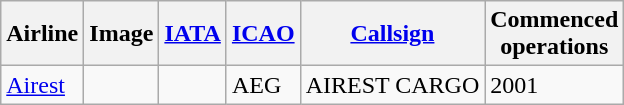<table class="wikitable sortable">
<tr valign="middle">
<th>Airline</th>
<th>Image</th>
<th><a href='#'>IATA</a></th>
<th><a href='#'>ICAO</a></th>
<th><a href='#'>Callsign</a></th>
<th>Commenced<br>operations</th>
</tr>
<tr>
<td><a href='#'>Airest</a></td>
<td></td>
<td></td>
<td>AEG</td>
<td>AIREST CARGO</td>
<td>2001</td>
</tr>
</table>
